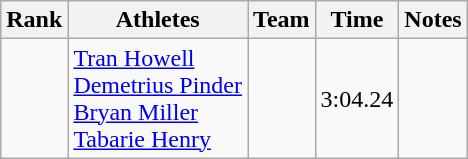<table class="wikitable sortable">
<tr>
<th>Rank</th>
<th>Athletes</th>
<th>Team</th>
<th>Time</th>
<th>Notes</th>
</tr>
<tr>
<td align=center></td>
<td><a href='#'>Tran Howell</a><br><a href='#'>Demetrius Pinder</a><br><a href='#'>Bryan Miller</a><br><a href='#'>Tabarie Henry</a></td>
<td></td>
<td>3:04.24</td>
<td></td>
</tr>
</table>
